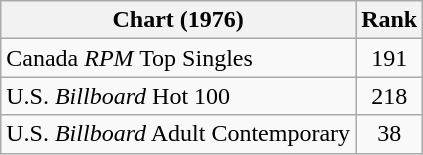<table class="wikitable sortable">
<tr>
<th align="left">Chart (1976)</th>
<th style="text-align:center;">Rank</th>
</tr>
<tr>
<td>Canada <em>RPM</em> Top Singles</td>
<td style="text-align:center;">191</td>
</tr>
<tr>
<td>U.S. <em>Billboard</em> Hot 100 </td>
<td style="text-align:center;">218</td>
</tr>
<tr>
<td>U.S. <em>Billboard</em> Adult Contemporary</td>
<td style="text-align:center;">38</td>
</tr>
</table>
